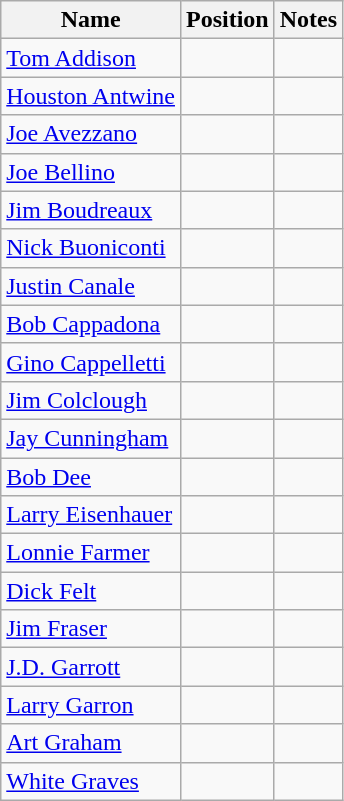<table class="wikitable">
<tr>
<th>Name</th>
<th>Position</th>
<th>Notes</th>
</tr>
<tr>
<td><a href='#'>Tom Addison</a></td>
<td></td>
<td></td>
</tr>
<tr>
<td><a href='#'>Houston Antwine</a></td>
<td></td>
<td></td>
</tr>
<tr>
<td><a href='#'>Joe Avezzano</a></td>
<td></td>
<td></td>
</tr>
<tr>
<td><a href='#'>Joe Bellino</a></td>
<td></td>
<td></td>
</tr>
<tr>
<td><a href='#'>Jim Boudreaux</a></td>
<td></td>
<td></td>
</tr>
<tr>
<td><a href='#'>Nick Buoniconti</a></td>
<td></td>
<td></td>
</tr>
<tr>
<td><a href='#'>Justin Canale</a></td>
<td></td>
<td></td>
</tr>
<tr>
<td><a href='#'>Bob Cappadona</a></td>
<td></td>
<td></td>
</tr>
<tr>
<td><a href='#'>Gino Cappelletti</a></td>
<td></td>
<td></td>
</tr>
<tr>
<td><a href='#'>Jim Colclough</a></td>
<td></td>
<td></td>
</tr>
<tr>
<td><a href='#'>Jay Cunningham</a></td>
<td></td>
<td></td>
</tr>
<tr>
<td><a href='#'>Bob Dee</a></td>
<td></td>
<td></td>
</tr>
<tr>
<td><a href='#'>Larry Eisenhauer</a></td>
<td></td>
<td></td>
</tr>
<tr>
<td><a href='#'>Lonnie Farmer</a></td>
<td></td>
<td></td>
</tr>
<tr>
<td><a href='#'>Dick Felt</a></td>
<td></td>
<td></td>
</tr>
<tr>
<td><a href='#'>Jim Fraser</a></td>
<td></td>
<td></td>
</tr>
<tr>
<td><a href='#'>J.D. Garrott</a></td>
<td></td>
<td></td>
</tr>
<tr>
<td><a href='#'>Larry Garron</a></td>
<td></td>
<td></td>
</tr>
<tr>
<td><a href='#'>Art Graham</a></td>
<td></td>
<td></td>
</tr>
<tr>
<td><a href='#'>White Graves</a></td>
<td></td>
<td></td>
</tr>
</table>
